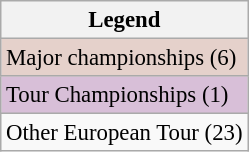<table class="wikitable" style="font-size:95%;">
<tr>
<th>Legend</th>
</tr>
<tr style="background:#e5d1cb;">
<td>Major championships (6)</td>
</tr>
<tr style="background:thistle">
<td>Tour Championships (1)</td>
</tr>
<tr>
<td>Other European Tour (23)</td>
</tr>
</table>
